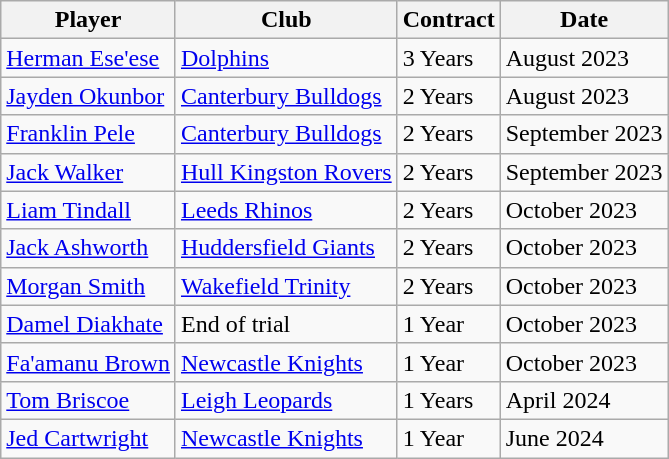<table class="wikitable">
<tr>
<th>Player</th>
<th>Club</th>
<th>Contract</th>
<th>Date</th>
</tr>
<tr>
<td> <a href='#'>Herman Ese'ese</a></td>
<td> <a href='#'>Dolphins</a></td>
<td>3 Years</td>
<td>August 2023</td>
</tr>
<tr>
<td> <a href='#'>Jayden Okunbor</a></td>
<td> <a href='#'>Canterbury Bulldogs</a></td>
<td>2 Years</td>
<td>August 2023</td>
</tr>
<tr>
<td> <a href='#'>Franklin Pele</a></td>
<td> <a href='#'>Canterbury Bulldogs</a></td>
<td>2 Years</td>
<td>September 2023</td>
</tr>
<tr>
<td> <a href='#'>Jack Walker</a></td>
<td> <a href='#'>Hull Kingston Rovers</a></td>
<td>2 Years</td>
<td>September 2023</td>
</tr>
<tr>
<td> <a href='#'>Liam Tindall</a></td>
<td> <a href='#'>Leeds Rhinos</a></td>
<td>2 Years</td>
<td>October 2023</td>
</tr>
<tr>
<td> <a href='#'>Jack Ashworth</a></td>
<td> <a href='#'>Huddersfield Giants</a></td>
<td>2 Years</td>
<td>October 2023</td>
</tr>
<tr>
<td> <a href='#'>Morgan Smith</a></td>
<td> <a href='#'>Wakefield Trinity</a></td>
<td>2 Years</td>
<td>October 2023</td>
</tr>
<tr>
<td> <a href='#'>Damel Diakhate</a></td>
<td>End of trial</td>
<td>1 Year</td>
<td>October 2023</td>
</tr>
<tr>
<td> <a href='#'>Fa'amanu Brown</a></td>
<td> <a href='#'>Newcastle Knights</a></td>
<td>1 Year</td>
<td>October 2023</td>
</tr>
<tr>
<td> <a href='#'>Tom Briscoe</a></td>
<td> <a href='#'>Leigh Leopards</a></td>
<td>1 Years</td>
<td>April 2024</td>
</tr>
<tr>
<td> <a href='#'>Jed Cartwright</a></td>
<td> <a href='#'>Newcastle Knights</a></td>
<td>1 Year</td>
<td>June 2024</td>
</tr>
</table>
